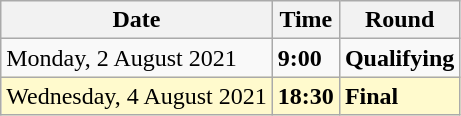<table class="wikitable">
<tr>
<th>Date</th>
<th>Time</th>
<th>Round</th>
</tr>
<tr>
<td>Monday, 2 August 2021</td>
<td><strong>9:00</strong></td>
<td><strong>Qualifying</strong></td>
</tr>
<tr style=background:lemonchiffon>
<td>Wednesday, 4 August 2021</td>
<td><strong>18:30</strong></td>
<td><strong>Final</strong></td>
</tr>
</table>
